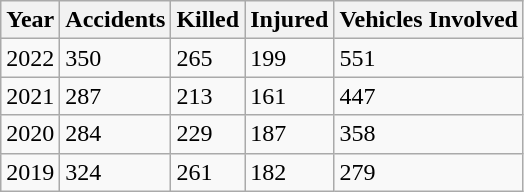<table class = "wikitable sortable">
<tr>
<th>Year</th>
<th>Accidents</th>
<th>Killed</th>
<th>Injured</th>
<th>Vehicles Involved</th>
</tr>
<tr>
<td>2022</td>
<td>350</td>
<td>265</td>
<td>199</td>
<td>551</td>
</tr>
<tr>
<td>2021</td>
<td>287</td>
<td>213</td>
<td>161</td>
<td>447</td>
</tr>
<tr>
<td>2020</td>
<td>284</td>
<td>229</td>
<td>187</td>
<td>358</td>
</tr>
<tr>
<td>2019</td>
<td>324</td>
<td>261</td>
<td>182</td>
<td>279</td>
</tr>
</table>
